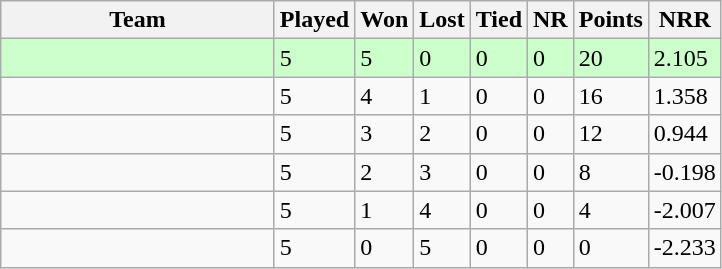<table class="wikitable">
<tr>
<th width=175>Team</th>
<th>Played</th>
<th>Won</th>
<th>Lost</th>
<th>Tied</th>
<th>NR</th>
<th>Points</th>
<th>NRR</th>
</tr>
<tr style="background:#ccffcc">
<td></td>
<td>5</td>
<td>5</td>
<td>0</td>
<td>0</td>
<td>0</td>
<td>20</td>
<td>2.105</td>
</tr>
<tr>
<td></td>
<td>5</td>
<td>4</td>
<td>1</td>
<td>0</td>
<td>0</td>
<td>16</td>
<td>1.358</td>
</tr>
<tr>
<td></td>
<td>5</td>
<td>3</td>
<td>2</td>
<td>0</td>
<td>0</td>
<td>12</td>
<td>0.944</td>
</tr>
<tr>
<td></td>
<td>5</td>
<td>2</td>
<td>3</td>
<td>0</td>
<td>0</td>
<td>8</td>
<td>-0.198</td>
</tr>
<tr>
<td></td>
<td>5</td>
<td>1</td>
<td>4</td>
<td>0</td>
<td>0</td>
<td>4</td>
<td>-2.007</td>
</tr>
<tr>
<td></td>
<td>5</td>
<td>0</td>
<td>5</td>
<td>0</td>
<td>0</td>
<td>0</td>
<td>-2.233</td>
</tr>
</table>
